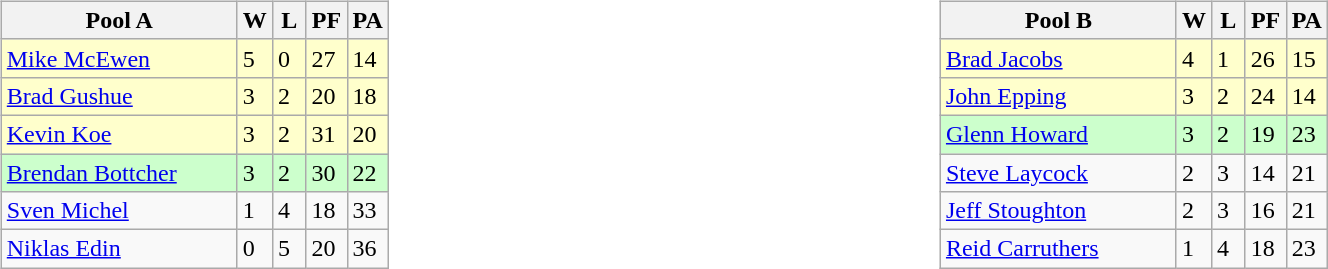<table>
<tr>
<td valign=top width=10%><br><table class=wikitable>
<tr>
<th width=150>Pool A</th>
<th width=15>W</th>
<th width=15>L</th>
<th width=20>PF</th>
<th width=20>PA</th>
</tr>
<tr bgcolor=#ffffcc>
<td> <a href='#'>Mike McEwen</a></td>
<td>5</td>
<td>0</td>
<td>27</td>
<td>14</td>
</tr>
<tr bgcolor=#ffffcc>
<td> <a href='#'>Brad Gushue</a></td>
<td>3</td>
<td>2</td>
<td>20</td>
<td>18</td>
</tr>
<tr bgcolor=#ffffcc>
<td> <a href='#'>Kevin Koe</a></td>
<td>3</td>
<td>2</td>
<td>31</td>
<td>20</td>
</tr>
<tr bgcolor=#ccffcc>
<td> <a href='#'>Brendan Bottcher</a></td>
<td>3</td>
<td>2</td>
<td>30</td>
<td>22</td>
</tr>
<tr>
<td> <a href='#'>Sven Michel</a></td>
<td>1</td>
<td>4</td>
<td>18</td>
<td>33</td>
</tr>
<tr>
<td> <a href='#'>Niklas Edin</a></td>
<td>0</td>
<td>5</td>
<td>20</td>
<td>36</td>
</tr>
</table>
</td>
<td valign=top width=10%><br><table class=wikitable>
<tr>
<th width=150>Pool B</th>
<th width=15>W</th>
<th width=15>L</th>
<th width=20>PF</th>
<th width=20>PA</th>
</tr>
<tr bgcolor=#ffffcc>
<td> <a href='#'>Brad Jacobs</a></td>
<td>4</td>
<td>1</td>
<td>26</td>
<td>15</td>
</tr>
<tr bgcolor=#ffffcc>
<td> <a href='#'>John Epping</a></td>
<td>3</td>
<td>2</td>
<td>24</td>
<td>14</td>
</tr>
<tr bgcolor=#ccffcc>
<td> <a href='#'>Glenn Howard</a></td>
<td>3</td>
<td>2</td>
<td>19</td>
<td>23</td>
</tr>
<tr>
<td> <a href='#'>Steve Laycock</a></td>
<td>2</td>
<td>3</td>
<td>14</td>
<td>21</td>
</tr>
<tr>
<td> <a href='#'>Jeff Stoughton</a></td>
<td>2</td>
<td>3</td>
<td>16</td>
<td>21</td>
</tr>
<tr>
<td> <a href='#'>Reid Carruthers</a></td>
<td>1</td>
<td>4</td>
<td>18</td>
<td>23</td>
</tr>
</table>
</td>
</tr>
</table>
